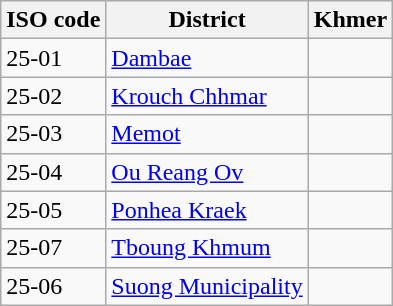<table class="wikitable">
<tr>
<th>ISO code</th>
<th>District</th>
<th>Khmer</th>
</tr>
<tr>
<td>25-01</td>
<td><a href='#'>Dambae</a></td>
<td></td>
</tr>
<tr>
<td>25-02</td>
<td><a href='#'>Krouch Chhmar</a></td>
<td></td>
</tr>
<tr>
<td>25-03</td>
<td><a href='#'>Memot</a></td>
<td></td>
</tr>
<tr>
<td>25-04</td>
<td><a href='#'>Ou Reang Ov</a></td>
<td></td>
</tr>
<tr>
<td>25-05</td>
<td><a href='#'>Ponhea Kraek</a></td>
<td></td>
</tr>
<tr>
<td>25-07</td>
<td><a href='#'>Tboung Khmum</a></td>
<td></td>
</tr>
<tr>
<td>25-06</td>
<td><a href='#'>Suong Municipality</a></td>
<td></td>
</tr>
</table>
